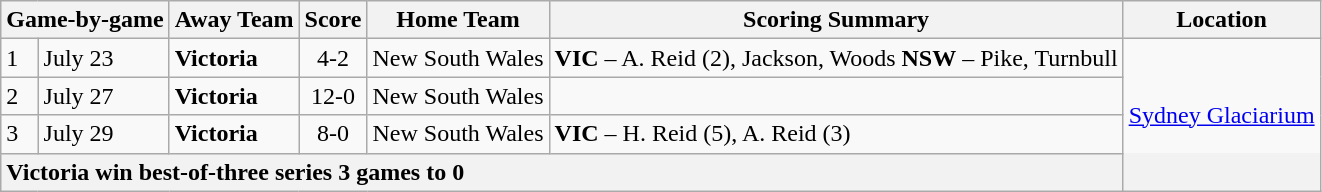<table class="wikitable">
<tr>
<th colspan=2>Game-by-game</th>
<th>Away Team</th>
<th>Score</th>
<th>Home Team</th>
<th>Scoring Summary</th>
<th>Location</th>
</tr>
<tr>
<td>1</td>
<td>July 23</td>
<td><strong>Victoria</strong></td>
<td align="center">4-2</td>
<td>New South Wales</td>
<td><strong>VIC</strong> – A. Reid (2), Jackson, Woods <strong>NSW</strong> – Pike, Turnbull</td>
<td rowspan="4"><a href='#'>Sydney Glaciarium</a></td>
</tr>
<tr>
<td>2</td>
<td>July 27</td>
<td><strong>Victoria</strong></td>
<td align="center">12-0</td>
<td>New South Wales</td>
<td></td>
</tr>
<tr>
<td>3</td>
<td>July 29</td>
<td><strong>Victoria</strong></td>
<td align="center">8-0</td>
<td>New South Wales</td>
<td><strong>VIC</strong> – H. Reid (5), A. Reid (3)</td>
</tr>
<tr>
<th colspan="7" style="text-align:left;">Victoria win best-of-three series 3 games to 0</th>
</tr>
</table>
